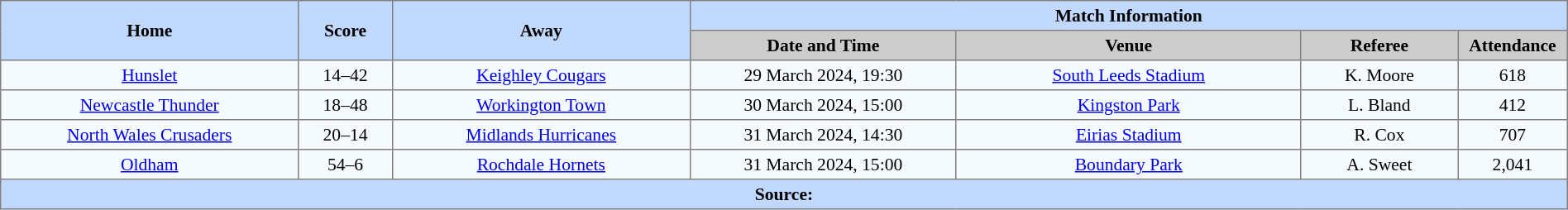<table border=1 style="border-collapse:collapse; font-size:90%; text-align:center;" cellpadding=3 cellspacing=0 width=100%>
<tr bgcolor=#C1D8FF>
<th scope="col" rowspan=2 width=19%>Home</th>
<th scope="col" rowspan=2 width=6%>Score</th>
<th scope="col" rowspan=2 width=19%>Away</th>
<th colspan=6>Match Information</th>
</tr>
<tr bgcolor=#CCCCCC>
<th scope="col" width=17%>Date and Time</th>
<th scope="col" width=22%>Venue</th>
<th scope="col" width=10%>Referee</th>
<th scope="col" width=7%>Attendance</th>
</tr>
<tr bgcolor=#F5FAFF>
<td> <a href='#'>Hunslet</a></td>
<td>14–42</td>
<td> <a href='#'>Keighley Cougars</a></td>
<td>29 March 2024, 19:30</td>
<td><a href='#'>South Leeds Stadium</a></td>
<td>K. Moore</td>
<td>618</td>
</tr>
<tr bgcolor=#F5FAFF>
<td> <a href='#'>Newcastle Thunder</a></td>
<td>18–48</td>
<td> <a href='#'>Workington Town</a></td>
<td>30 March 2024, 15:00</td>
<td><a href='#'>Kingston Park</a></td>
<td>L. Bland</td>
<td>412</td>
</tr>
<tr bgcolor=#F5FAFF>
<td>  <a href='#'>North Wales Crusaders</a></td>
<td>20–14</td>
<td> <a href='#'>Midlands Hurricanes</a></td>
<td>31 March 2024, 14:30</td>
<td><a href='#'>Eirias Stadium</a></td>
<td>R. Cox</td>
<td>707</td>
</tr>
<tr bgcolor=#F5FAFF>
<td> <a href='#'>Oldham</a></td>
<td>54–6</td>
<td> <a href='#'>Rochdale Hornets</a></td>
<td>31 March 2024, 15:00</td>
<td><a href='#'>Boundary Park</a></td>
<td>A. Sweet</td>
<td>2,041</td>
</tr>
<tr style="background:#c1d8ff;">
<th colspan=7>Source:</th>
</tr>
</table>
